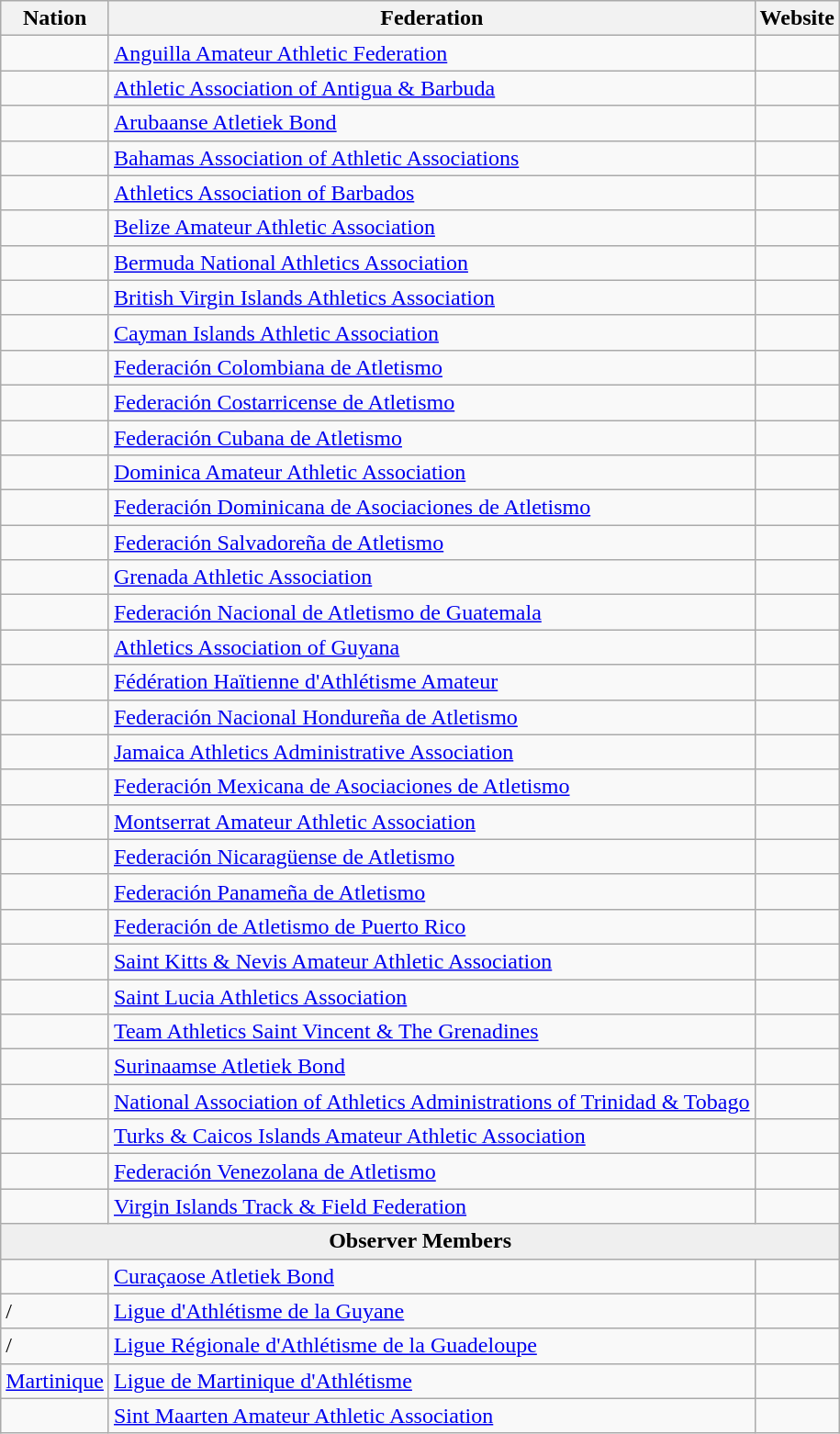<table class=wikitable>
<tr>
<th>Nation</th>
<th>Federation</th>
<th>Website</th>
</tr>
<tr>
<td></td>
<td><a href='#'>Anguilla Amateur Athletic Federation</a></td>
<td></td>
</tr>
<tr>
<td></td>
<td><a href='#'>Athletic Association of Antigua & Barbuda</a></td>
<td></td>
</tr>
<tr>
<td></td>
<td><a href='#'>Arubaanse Atletiek Bond</a></td>
<td></td>
</tr>
<tr>
<td></td>
<td><a href='#'>Bahamas Association of Athletic Associations</a></td>
<td></td>
</tr>
<tr>
<td></td>
<td><a href='#'>Athletics Association of Barbados</a></td>
<td></td>
</tr>
<tr>
<td></td>
<td><a href='#'>Belize Amateur Athletic Association</a></td>
<td></td>
</tr>
<tr>
<td></td>
<td><a href='#'>Bermuda National Athletics Association</a></td>
<td></td>
</tr>
<tr>
<td></td>
<td><a href='#'>British Virgin Islands Athletics Association</a></td>
<td></td>
</tr>
<tr>
<td></td>
<td><a href='#'>Cayman Islands Athletic Association</a></td>
<td></td>
</tr>
<tr>
<td></td>
<td><a href='#'>Federación Colombiana de Atletismo</a></td>
<td></td>
</tr>
<tr>
<td></td>
<td><a href='#'>Federación Costarricense de Atletismo</a></td>
<td></td>
</tr>
<tr>
<td></td>
<td><a href='#'>Federación Cubana de Atletismo</a></td>
<td></td>
</tr>
<tr>
<td></td>
<td><a href='#'>Dominica Amateur Athletic Association</a></td>
<td></td>
</tr>
<tr>
<td></td>
<td><a href='#'>Federación Dominicana de Asociaciones de Atletismo</a></td>
<td></td>
</tr>
<tr>
<td></td>
<td><a href='#'>Federación Salvadoreña de Atletismo</a></td>
<td></td>
</tr>
<tr>
<td></td>
<td><a href='#'>Grenada Athletic Association</a></td>
<td></td>
</tr>
<tr>
<td></td>
<td><a href='#'>Federación Nacional de Atletismo de Guatemala</a></td>
<td></td>
</tr>
<tr>
<td></td>
<td><a href='#'>Athletics Association of Guyana</a></td>
<td></td>
</tr>
<tr>
<td></td>
<td><a href='#'>Fédération Haïtienne d'Athlétisme Amateur</a></td>
<td></td>
</tr>
<tr>
<td></td>
<td><a href='#'>Federación Nacional Hondureña de Atletismo</a></td>
<td></td>
</tr>
<tr>
<td></td>
<td><a href='#'>Jamaica Athletics Administrative Association</a></td>
<td></td>
</tr>
<tr>
<td></td>
<td><a href='#'>Federación Mexicana de Asociaciones de Atletismo</a></td>
<td></td>
</tr>
<tr>
<td></td>
<td><a href='#'>Montserrat Amateur Athletic Association</a></td>
<td></td>
</tr>
<tr>
<td></td>
<td><a href='#'>Federación Nicaragüense de Atletismo</a></td>
<td></td>
</tr>
<tr>
<td></td>
<td><a href='#'>Federación Panameña de Atletismo</a></td>
<td></td>
</tr>
<tr>
<td></td>
<td><a href='#'>Federación de Atletismo de Puerto Rico</a></td>
<td></td>
</tr>
<tr>
<td></td>
<td><a href='#'>Saint Kitts & Nevis Amateur Athletic Association</a></td>
<td></td>
</tr>
<tr>
<td></td>
<td><a href='#'>Saint Lucia Athletics Association</a></td>
<td></td>
</tr>
<tr>
<td></td>
<td><a href='#'>Team Athletics Saint Vincent & The Grenadines</a></td>
<td></td>
</tr>
<tr>
<td></td>
<td><a href='#'>Surinaamse Atletiek Bond</a></td>
<td></td>
</tr>
<tr>
<td></td>
<td><a href='#'>National Association of Athletics Administrations of Trinidad & Tobago</a></td>
<td></td>
</tr>
<tr>
<td></td>
<td><a href='#'>Turks & Caicos Islands Amateur Athletic Association</a></td>
<td></td>
</tr>
<tr>
<td></td>
<td><a href='#'>Federación Venezolana de Atletismo</a></td>
<td></td>
</tr>
<tr>
<td></td>
<td><a href='#'>Virgin Islands Track & Field Federation</a></td>
<td></td>
</tr>
<tr>
<td colspan="3"   style="background: #efefef;" align = center><strong>Observer Members</strong></td>
</tr>
<tr>
<td></td>
<td><a href='#'>Curaçaose Atletiek Bond</a></td>
<td></td>
</tr>
<tr>
<td>/</td>
<td><a href='#'>Ligue d'Athlétisme de la Guyane</a></td>
<td></td>
</tr>
<tr>
<td>/</td>
<td><a href='#'>Ligue Régionale d'Athlétisme de la Guadeloupe</a></td>
<td></td>
</tr>
<tr>
<td> <a href='#'>Martinique</a></td>
<td><a href='#'>Ligue de Martinique d'Athlétisme</a></td>
<td></td>
</tr>
<tr>
<td></td>
<td><a href='#'>Sint Maarten Amateur Athletic Association</a></td>
<td></td>
</tr>
</table>
